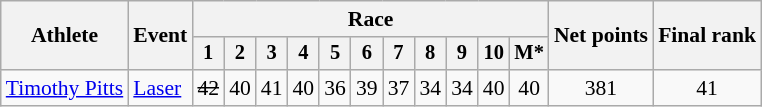<table class="wikitable" style="font-size:90%">
<tr>
<th rowspan=2>Athlete</th>
<th rowspan=2>Event</th>
<th colspan=11>Race</th>
<th rowspan=2>Net points</th>
<th rowspan=2>Final rank</th>
</tr>
<tr style="font-size:95%">
<th>1</th>
<th>2</th>
<th>3</th>
<th>4</th>
<th>5</th>
<th>6</th>
<th>7</th>
<th>8</th>
<th>9</th>
<th>10</th>
<th>M*</th>
</tr>
<tr align=center>
<td align=left><a href='#'>Timothy Pitts</a></td>
<td align=left><a href='#'>Laser</a></td>
<td><s>42</s></td>
<td>40</td>
<td>41</td>
<td>40</td>
<td>36</td>
<td>39</td>
<td>37</td>
<td>34</td>
<td>34</td>
<td>40</td>
<td>40</td>
<td>381</td>
<td>41</td>
</tr>
</table>
